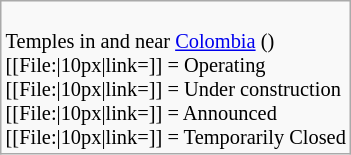<table class="wikitable floatright" style="font-size: 85%;">
<tr>
<td><br>Temples in and near <a href='#'>Colombia</a> ()<br>
[[File:|10px|link=]] = Operating<br>
[[File:|10px|link=]] = Under construction<br>
[[File:|10px|link=]] = Announced<br>
[[File:|10px|link=]] = Temporarily Closed</td>
</tr>
</table>
